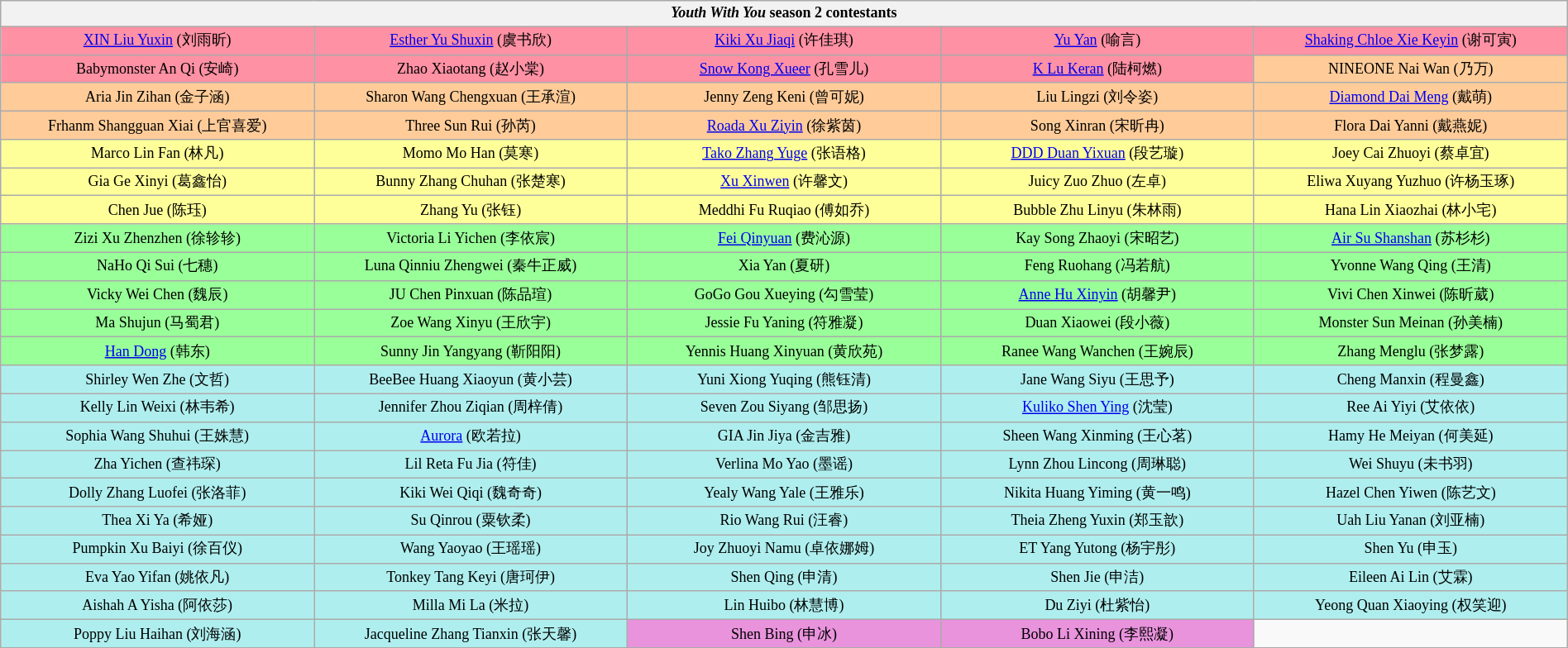<table class="wikitable" style="text-align:center; width:100%; font-size: 75%;">
<tr>
<th colspan="5"><em>Youth With You</em> season 2 contestants</th>
</tr>
<tr>
<td style="background:#FF91A4" width="10%"><a href='#'>XIN Liu Yuxin</a> (刘雨昕)</td>
<td style="background:#FF91A4" width="10%"><a href='#'>Esther Yu Shuxin</a> (虞书欣)</td>
<td style="background:#FF91A4" width="10%"><a href='#'>Kiki Xu Jiaqi</a> (许佳琪)</td>
<td style="background:#FF91A4" width="10%"><a href='#'>Yu Yan</a> (喻言)</td>
<td style="background:#FF91A4" width="10%"><a href='#'>Shaking Chloe Xie Keyin</a> (谢可寅)</td>
</tr>
<tr>
<td style="background:#FF91A4" width="10%">Babymonster An Qi (安崎)</td>
<td style="background:#FF91A4" width="10%">Zhao Xiaotang (赵小棠)</td>
<td style="background:#FF91A4" width="10%"><a href='#'>Snow Kong Xueer</a> (孔雪儿)</td>
<td style="background:#FF91A4" width="10%"><a href='#'>K Lu Keran</a> (陆柯燃)</td>
<td style="background:#FFCC99" width="10%">NINEONE Nai Wan (乃万)</td>
</tr>
<tr>
<td style="background:#FFCC99" width="10%">Aria Jin Zihan (金子涵)</td>
<td style="background:#FFCC99" width="10%">Sharon Wang Chengxuan (王承渲)</td>
<td style="background:#FFCC99" width="10%">Jenny Zeng Keni (曾可妮)</td>
<td style="background:#FFCC99" width="10%">Liu Lingzi (刘令姿)</td>
<td style="background:#FFCC99" width="10%"><a href='#'>Diamond Dai Meng</a> (戴萌)</td>
</tr>
<tr>
<td style="background:#FFCC99" width="10%">Frhanm Shangguan Xiai (上官喜爱)</td>
<td style="background:#FFCC99" width="10%">Three Sun Rui (孙芮)</td>
<td style="background:#FFCC99" width="10%"><a href='#'>Roada Xu Ziyin</a> (徐紫茵)</td>
<td style="background:#FFCC99" width="10%">Song Xinran (宋昕冉)</td>
<td style="background:#FFCC99" width="10%">Flora Dai Yanni (戴燕妮)</td>
</tr>
<tr>
<td style="background:#FFFF99" width="10%">Marco Lin Fan (林凡)</td>
<td style="background:#FFFF99" width="10%">Momo Mo Han (莫寒)</td>
<td style="background:#FFFF99" width="10%"><a href='#'>Tako Zhang Yuge</a> (张语格)</td>
<td style="background:#FFFF99" width="10%"><a href='#'>DDD Duan Yixuan</a> (段艺璇)</td>
<td style="background:#FFFF99" width="10%">Joey Cai Zhuoyi (蔡卓宜)</td>
</tr>
<tr>
<td style="background:#FFFF99" width="10%">Gia Ge Xinyi (葛鑫怡)</td>
<td style="background:#FFFF99" width="10%">Bunny Zhang Chuhan (张楚寒)</td>
<td style="background:#FFFF99" width="10%"><a href='#'>Xu Xinwen</a> (许馨文)</td>
<td style="background:#FFFF99" width="10%">Juicy Zuo Zhuo (左卓)</td>
<td style="background:#FFFF99" width="10%">Eliwa Xuyang Yuzhuo (许杨玉琢)</td>
</tr>
<tr>
<td style="background:#FFFF99" width="10%">Chen Jue (陈珏)</td>
<td style="background:#FFFF99" width="10%">Zhang Yu (张钰)</td>
<td style="background:#FFFF99" width="10%">Meddhi Fu Ruqiao (傅如乔)</td>
<td style="background:#FFFF99" width="10%">Bubble Zhu Linyu (朱林雨)</td>
<td style="background:#FFFF99" width="10%">Hana Lin Xiaozhai (林小宅)</td>
</tr>
<tr>
<td style="background:#99FF99" width="10%">Zizi Xu Zhenzhen (徐轸轸)</td>
<td style="background:#99FF99" width="10%">Victoria Li Yichen (李依宸)</td>
<td style="background:#99FF99" width="10%"><a href='#'>Fei Qinyuan</a> (费沁源)</td>
<td style="background:#99FF99" width="10%">Kay Song Zhaoyi (宋昭艺)</td>
<td style="background:#99FF99" width="10%"><a href='#'>Air Su Shanshan</a> (苏杉杉)</td>
</tr>
<tr>
<td style="background:#99FF99" width="10%">NaHo Qi Sui (七穗)</td>
<td style="background:#99FF99" width="10%">Luna Qinniu Zhengwei (秦牛正威)</td>
<td style="background:#99FF99" width="10%">Xia Yan (夏研)</td>
<td style="background:#99FF99" width="10%">Feng Ruohang (冯若航)</td>
<td style="background:#99FF99" width="10%">Yvonne Wang Qing (王清)</td>
</tr>
<tr>
<td style="background:#99FF99" width="10%">Vicky Wei Chen (魏辰)</td>
<td style="background:#99FF99" width="10%">JU Chen Pinxuan (陈品瑄)</td>
<td style="background:#99FF99" width="10%">GoGo Gou Xueying (勾雪莹)</td>
<td style="background:#99FF99" width="10%"><a href='#'>Anne Hu Xinyin</a> (胡馨尹)</td>
<td style="background:#99FF99" width="10%">Vivi Chen Xinwei (陈昕葳)</td>
</tr>
<tr>
<td style="background:#99FF99" width="10%">Ma Shujun (马蜀君)</td>
<td style="background:#99FF99" width="10%">Zoe Wang Xinyu (王欣宇)</td>
<td style="background:#99FF99" width="10%">Jessie Fu Yaning (符雅凝)</td>
<td style="background:#99FF99" width="10%">Duan Xiaowei (段小薇)</td>
<td style="background:#99FF99" width="10%">Monster Sun Meinan (孙美楠)</td>
</tr>
<tr>
<td style="background:#99FF99" width="10%"><a href='#'>Han Dong</a> (韩东)</td>
<td style="background:#99FF99" width="10%">Sunny Jin Yangyang (靳阳阳)</td>
<td style="background:#99FF99" width="10%">Yennis Huang Xinyuan (黄欣苑)</td>
<td style="background:#99FF99" width="10%">Ranee Wang Wanchen (王婉辰)</td>
<td style="background:#99FF99" width="10%">Zhang Menglu (张梦露)</td>
</tr>
<tr>
<td style="background:#AFEEEE" width="10%">Shirley Wen Zhe (文哲)</td>
<td style="background:#AFEEEE" width="10%">BeeBee Huang Xiaoyun (黄小芸)</td>
<td style="background:#AFEEEE" width="10%">Yuni Xiong Yuqing (熊钰清)</td>
<td style="background:#AFEEEE" width="10%">Jane Wang Siyu (王思予)</td>
<td style="background:#AFEEEE" width="10%">Cheng Manxin (程曼鑫)</td>
</tr>
<tr>
<td style="background:#AFEEEE" width="10%">Kelly Lin Weixi (林韦希)</td>
<td style="background:#AFEEEE" width="10%">Jennifer Zhou Ziqian (周梓倩)</td>
<td style="background:#AFEEEE" width="10%">Seven Zou Siyang (邹思扬)</td>
<td style="background:#AFEEEE" width="10%"><a href='#'>Kuliko Shen Ying</a> (沈莹)</td>
<td style="background:#AFEEEE" width="10%">Ree Ai Yiyi (艾依依)</td>
</tr>
<tr>
<td style="background:#AFEEEE" width="10%">Sophia Wang Shuhui (王姝慧)</td>
<td style="background:#AFEEEE" width="10%"><a href='#'>Aurora</a> (欧若拉)</td>
<td style="background:#AFEEEE" width="10%">GIA Jin Jiya (金吉雅)</td>
<td style="background:#AFEEEE" width="10%">Sheen Wang Xinming (王心茗)</td>
<td style="background:#AFEEEE" width="10%">Hamy He Meiyan (何美延)</td>
</tr>
<tr>
<td style="background:#AFEEEE" width="10%">Zha Yichen (查祎琛)</td>
<td style="background:#AFEEEE" width="10%">Lil Reta Fu Jia (符佳)</td>
<td style="background:#AFEEEE" width="10%">Verlina Mo Yao (墨谣)</td>
<td style="background:#AFEEEE" width="10%">Lynn Zhou Lincong (周琳聪)</td>
<td style="background:#AFEEEE" width="10%">Wei Shuyu (未书羽)</td>
</tr>
<tr>
<td style="background:#AFEEEE" width="10%">Dolly Zhang Luofei (张洛菲)</td>
<td style="background:#AFEEEE" width="10%">Kiki Wei Qiqi (魏奇奇)</td>
<td style="background:#AFEEEE" width="10%">Yealy Wang Yale (王雅乐)</td>
<td style="background:#AFEEEE" width="10%">Nikita Huang Yiming (黄一鸣)</td>
<td style="background:#AFEEEE" width="10%">Hazel Chen Yiwen (陈艺文)</td>
</tr>
<tr>
<td style="background:#AFEEEE" width="10%">Thea Xi Ya (希娅)</td>
<td style="background:#AFEEEE" width="10%">Su Qinrou (粟钦柔)</td>
<td style="background:#AFEEEE" width="10%">Rio Wang Rui (汪睿)</td>
<td style="background:#AFEEEE" width="10%">Theia Zheng Yuxin (郑玉歆)</td>
<td style="background:#AFEEEE" width="10%">Uah Liu Yanan (刘亚楠)</td>
</tr>
<tr>
<td style="background:#AFEEEE" width="10%">Pumpkin Xu Baiyi (徐百仪)</td>
<td style="background:#AFEEEE" width="10%">Wang Yaoyao (王瑶瑶)</td>
<td style="background:#AFEEEE" width="10%">Joy Zhuoyi Namu (卓依娜姆)</td>
<td style="background:#AFEEEE" width="10%">ET Yang Yutong (杨宇彤)</td>
<td style="background:#AFEEEE" width="10%">Shen Yu (申玉)</td>
</tr>
<tr>
<td style="background:#AFEEEE" width="10%">Eva Yao Yifan (姚依凡)</td>
<td style="background:#AFEEEE" width="10%">Tonkey Tang Keyi (唐珂伊)</td>
<td style="background:#AFEEEE" width="10%">Shen Qing (申清)</td>
<td style="background:#AFEEEE" width="10%">Shen Jie (申洁)</td>
<td style="background:#AFEEEE" width="10%">Eileen Ai Lin (艾霖)</td>
</tr>
<tr>
<td style="background:#AFEEEE" width="10%">Aishah A Yisha (阿依莎)</td>
<td style="background:#AFEEEE" width="10%">Milla Mi La (米拉)</td>
<td style="background:#AFEEEE" width="10%">Lin Huibo (林慧博)</td>
<td style="background:#AFEEEE" width="10%">Du Ziyi (杜紫怡)</td>
<td style="background:#AFEEEE" width="10%">Yeong Quan Xiaoying (权笑迎)</td>
</tr>
<tr>
<td style="background:#AFEEEE" width="10%">Poppy Liu Haihan (刘海涵)</td>
<td style="background:#AFEEEE" width="10%">Jacqueline Zhang Tianxin (张天馨)</td>
<td style="background:#E993DD" width="10%">Shen Bing (申冰)</td>
<td style="background:#E993DD" width="10%">Bobo Li Xining (李熙凝)</td>
<td></td>
</tr>
</table>
